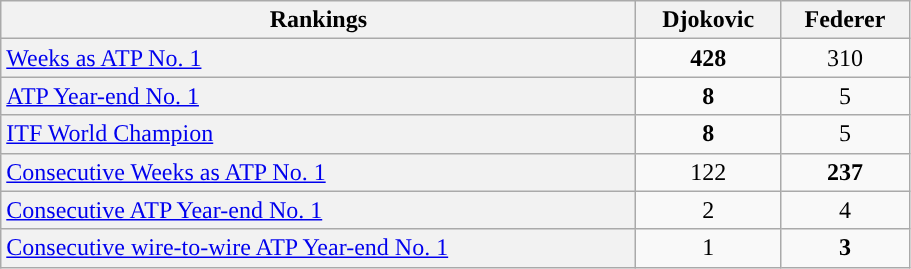<table class=wikitable style="width:48%; vertical-align:top; text-align:center;">
<tr>
<th>Rankings</th>
<th>Djokovic</th>
<th>Federer</th>
</tr>
<tr>
<td style="background:#F2F2F2; text-align: left;"><a href='#'>Weeks as ATP No. 1</a></td>
<td><strong>428</strong></td>
<td>310</td>
</tr>
<tr>
<td style="background:#F2F2F2; text-align: left;"><a href='#'>ATP Year-end No. 1</a></td>
<td><strong>8</strong></td>
<td>5</td>
</tr>
<tr>
<td style="background:#F2F2F2; text-align: left;"><a href='#'>ITF World Champion</a></td>
<td><strong>8</strong></td>
<td>5</td>
</tr>
<tr>
<td style="background:#F2F2F2; text-align: left;"><a href='#'>Consecutive Weeks as ATP No. 1</a></td>
<td>122</td>
<td><strong>237</strong></td>
</tr>
<tr>
<td style="background:#F2F2F2; text-align: left;"><a href='#'>Consecutive ATP Year-end No. 1</a></td>
<td>2</td>
<td>4</td>
</tr>
<tr>
<td style="background:#F2F2F2; text-align: left;"><a href='#'>Consecutive wire-to-wire ATP Year-end No. 1</a></td>
<td>1</td>
<td><strong>3</strong></td>
</tr>
</table>
